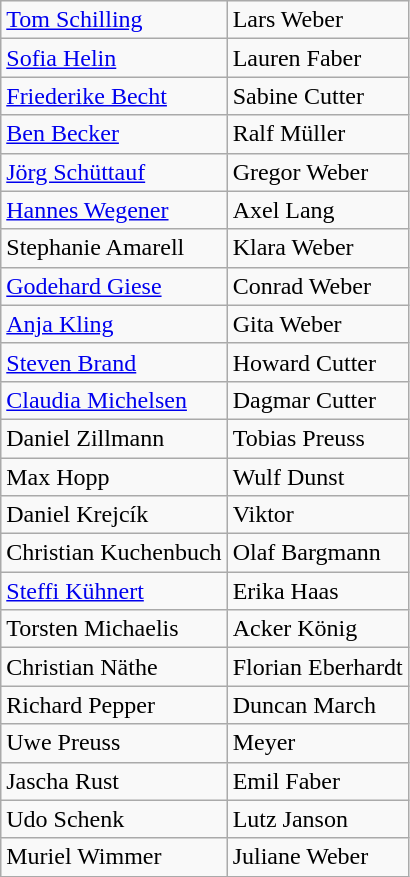<table class="wikitable">
<tr>
<td><a href='#'>Tom Schilling</a></td>
<td>Lars Weber</td>
</tr>
<tr>
<td><a href='#'>Sofia Helin</a></td>
<td>Lauren Faber</td>
</tr>
<tr>
<td><a href='#'>Friederike Becht</a></td>
<td>Sabine Cutter</td>
</tr>
<tr>
<td><a href='#'>Ben Becker</a></td>
<td>Ralf Müller</td>
</tr>
<tr>
<td><a href='#'>Jörg Schüttauf</a></td>
<td>Gregor Weber</td>
</tr>
<tr>
<td><a href='#'>Hannes Wegener</a></td>
<td>Axel Lang</td>
</tr>
<tr>
<td>Stephanie Amarell</td>
<td>Klara Weber</td>
</tr>
<tr>
<td><a href='#'>Godehard Giese</a></td>
<td>Conrad Weber</td>
</tr>
<tr>
<td><a href='#'>Anja Kling</a></td>
<td>Gita Weber</td>
</tr>
<tr>
<td><a href='#'>Steven Brand</a></td>
<td>Howard Cutter</td>
</tr>
<tr>
<td><a href='#'>Claudia Michelsen</a></td>
<td>Dagmar Cutter</td>
</tr>
<tr>
<td>Daniel Zillmann</td>
<td>Tobias Preuss</td>
</tr>
<tr>
<td>Max Hopp</td>
<td>Wulf Dunst</td>
</tr>
<tr>
<td>Daniel Krejcík</td>
<td>Viktor</td>
</tr>
<tr>
<td>Christian Kuchenbuch</td>
<td>Olaf Bargmann</td>
</tr>
<tr>
<td><a href='#'>Steffi Kühnert</a></td>
<td>Erika Haas</td>
</tr>
<tr>
<td>Torsten Michaelis</td>
<td>Acker König</td>
</tr>
<tr>
<td>Christian Näthe</td>
<td>Florian Eberhardt</td>
</tr>
<tr>
<td>Richard Pepper</td>
<td>Duncan March</td>
</tr>
<tr>
<td>Uwe Preuss</td>
<td>Meyer</td>
</tr>
<tr>
<td>Jascha Rust</td>
<td>Emil Faber</td>
</tr>
<tr>
<td>Udo Schenk</td>
<td>Lutz Janson</td>
</tr>
<tr>
<td>Muriel Wimmer</td>
<td>Juliane Weber</td>
</tr>
</table>
